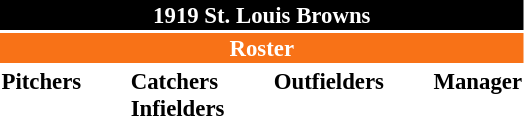<table class="toccolours" style="font-size: 95%;">
<tr>
<th colspan="10" style="background-color: black; color: white; text-align: center;">1919 St. Louis Browns</th>
</tr>
<tr>
<td colspan="10" style="background-color: #F87217; color: white; text-align: center;"><strong>Roster</strong></td>
</tr>
<tr>
<td valign="top"><strong>Pitchers</strong><br>












</td>
<td width="25px"></td>
<td valign="top"><strong>Catchers</strong><br>



<strong>Infielders</strong>







</td>
<td width="25px"></td>
<td valign="top"><strong>Outfielders</strong><br>




</td>
<td width="25px"></td>
<td valign="top"><strong>Manager</strong><br></td>
</tr>
<tr>
</tr>
</table>
